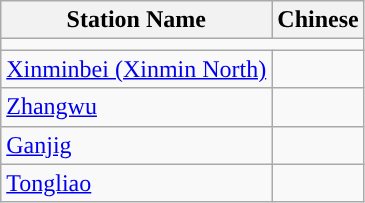<table class="wikitable">
<tr>
<th>Station Name</th>
<th>Chinese<br>


</th>
</tr>
<tr style="background:#">
<td colspan = "11"></td>
</tr>
<tr>
<td><a href='#'>Xinminbei (Xinmin North)</a></td>
<td></td>
</tr>
<tr>
<td><a href='#'>Zhangwu</a></td>
<td></td>
</tr>
<tr>
<td><a href='#'>Ganjig</a></td>
<td></td>
</tr>
<tr>
<td><a href='#'>Tongliao</a></td>
<td></td>
</tr>
</table>
